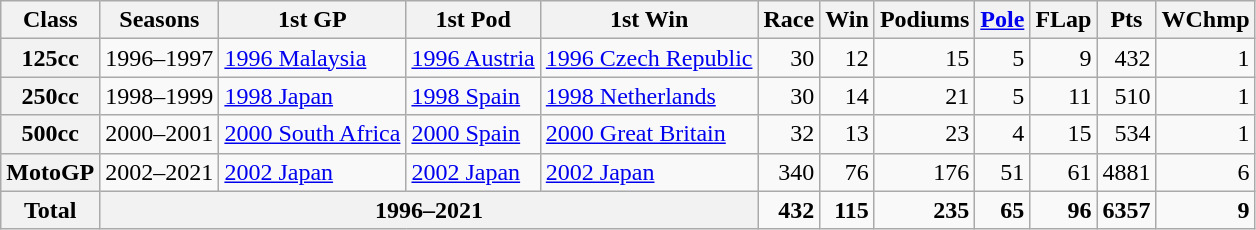<table class="wikitable" style="font-size:100%; text-align:right;">
<tr>
<th>Class</th>
<th>Seasons</th>
<th>1st GP</th>
<th>1st Pod</th>
<th>1st Win</th>
<th>Race</th>
<th>Win</th>
<th>Podiums</th>
<th><a href='#'>Pole</a></th>
<th>FLap</th>
<th>Pts</th>
<th>WChmp</th>
</tr>
<tr>
<th>125cc</th>
<td>1996–1997</td>
<td align="left"><a href='#'>1996 Malaysia</a></td>
<td align="left"><a href='#'>1996 Austria</a></td>
<td align="left"><a href='#'>1996 Czech Republic</a></td>
<td>30</td>
<td>12</td>
<td>15</td>
<td>5</td>
<td>9</td>
<td>432</td>
<td>1</td>
</tr>
<tr>
<th>250cc</th>
<td>1998–1999</td>
<td align="left"><a href='#'>1998 Japan</a></td>
<td align="left"><a href='#'>1998 Spain</a></td>
<td align="left"><a href='#'>1998 Netherlands</a></td>
<td>30</td>
<td>14</td>
<td>21</td>
<td>5</td>
<td>11</td>
<td>510</td>
<td>1</td>
</tr>
<tr>
<th>500cc</th>
<td>2000–2001</td>
<td align="left"><a href='#'>2000 South Africa</a></td>
<td align="left"><a href='#'>2000 Spain</a></td>
<td align="left"><a href='#'>2000 Great Britain</a></td>
<td>32</td>
<td>13</td>
<td>23</td>
<td>4</td>
<td>15</td>
<td>534</td>
<td>1</td>
</tr>
<tr>
<th>MotoGP</th>
<td>2002–2021</td>
<td align="left"><a href='#'>2002 Japan</a></td>
<td align="left"><a href='#'>2002 Japan</a></td>
<td align="left"><a href='#'>2002 Japan</a></td>
<td>340</td>
<td>76</td>
<td>176</td>
<td>51</td>
<td>61</td>
<td>4881</td>
<td>6</td>
</tr>
<tr>
<th>Total</th>
<th colspan=4>1996–2021</th>
<td><strong>432</strong></td>
<td><strong>115</strong></td>
<td><strong>235</strong></td>
<td><strong>65</strong></td>
<td><strong>96</strong></td>
<td><strong>6357</strong></td>
<td><strong>9</strong></td>
</tr>
</table>
